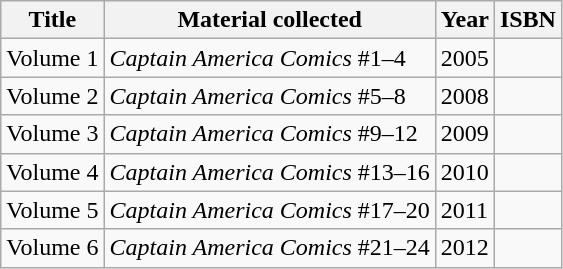<table class="wikitable sortable">
<tr>
<th>Title</th>
<th>Material collected</th>
<th>Year</th>
<th>ISBN</th>
</tr>
<tr>
<td>Volume 1</td>
<td><em>Captain America Comics</em> #1–4</td>
<td>2005</td>
<td></td>
</tr>
<tr>
<td>Volume 2</td>
<td><em>Captain America Comics</em> #5–8</td>
<td>2008</td>
<td></td>
</tr>
<tr>
<td>Volume 3</td>
<td><em>Captain America Comics</em> #9–12</td>
<td>2009</td>
<td></td>
</tr>
<tr>
<td>Volume 4</td>
<td><em>Captain America Comics</em> #13–16</td>
<td>2010</td>
<td></td>
</tr>
<tr>
<td>Volume 5</td>
<td><em>Captain America Comics</em> #17–20</td>
<td>2011</td>
<td></td>
</tr>
<tr>
<td>Volume 6</td>
<td><em>Captain America Comics</em> #21–24</td>
<td>2012</td>
<td></td>
</tr>
</table>
